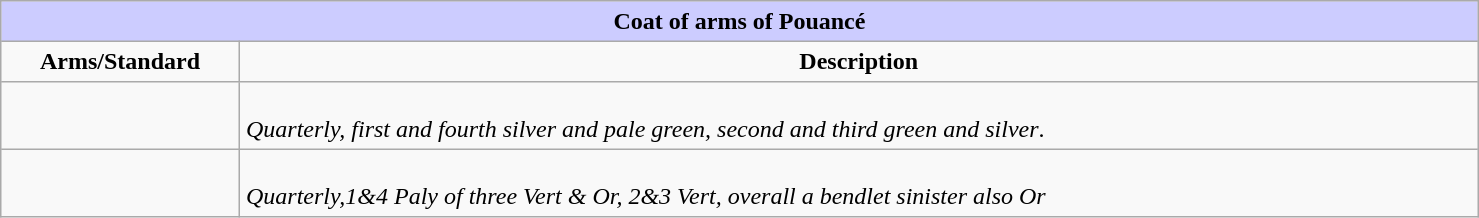<table width = "78%" border = 1 border="1" cellpadding="4" cellspacing="0" style="margin: 0.5em 0.5em 0; background: #f9f9f9; border: 1px #aaa solid; border-collapse: collapse;">
<tr>
<td colspan = "2" bgcolor = "#ccccff" align="center"><strong>Coat of arms of Pouancé</strong></td>
</tr>
<tr>
<th style="width: 150px;">Arms/Standard</th>
<th>Description</th>
</tr>
<tr>
<td align="center"></td>
<td><br><em>Quarterly, first and fourth silver and pale green, second and third green and silver</em>.</td>
</tr>
<tr>
<td align="center"></td>
<td><br><em>Quarterly,1&4 Paly of three Vert & Or, 2&3 Vert, overall a bendlet sinister also Or</em></td>
</tr>
</table>
